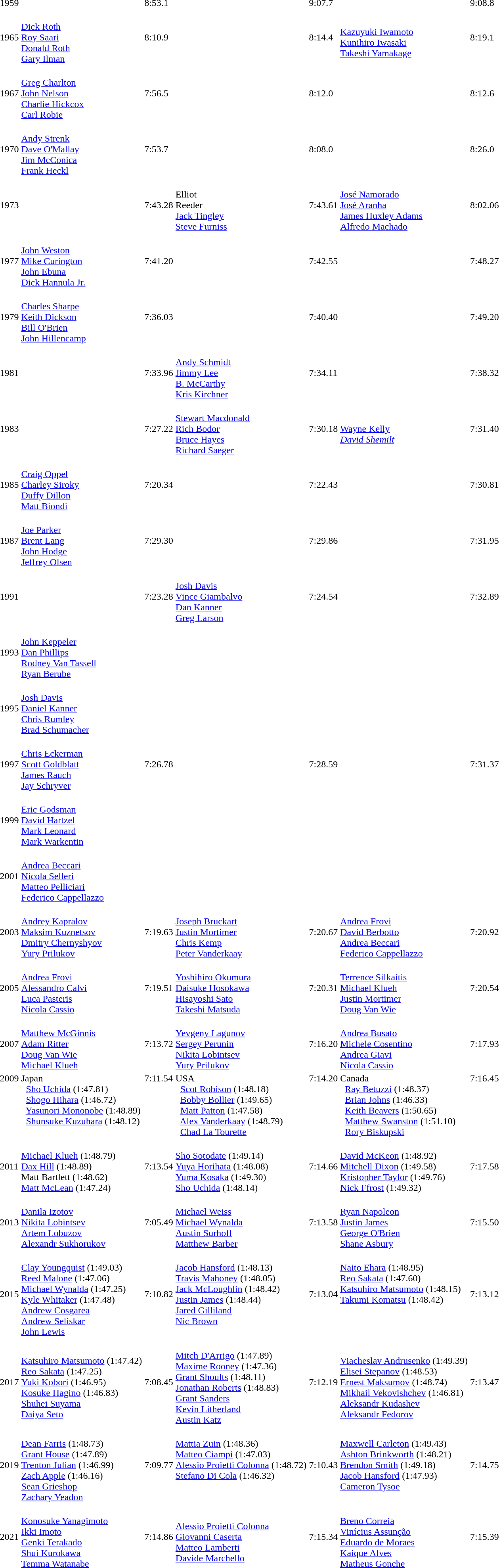<table>
<tr>
<td>1959</td>
<td></td>
<td>8:53.1</td>
<td></td>
<td>9:07.7</td>
<td></td>
<td>9:08.8</td>
</tr>
<tr>
<td>1965</td>
<td><br><a href='#'>Dick Roth</a><br><a href='#'>Roy Saari</a><br><a href='#'>Donald Roth</a><br><a href='#'>Gary Ilman</a></td>
<td>8:10.9</td>
<td></td>
<td>8:14.4</td>
<td><br><a href='#'>Kazuyuki Iwamoto</a><br><a href='#'>Kunihiro Iwasaki</a><br><a href='#'>Takeshi Yamakage</a></td>
<td>8:19.1</td>
</tr>
<tr>
<td>1967</td>
<td><br><a href='#'>Greg Charlton</a><br><a href='#'>John Nelson</a><br><a href='#'>Charlie Hickcox</a><br><a href='#'>Carl Robie</a></td>
<td>7:56.5</td>
<td></td>
<td>8:12.0</td>
<td></td>
<td>8:12.6</td>
</tr>
<tr>
<td>1970</td>
<td><br><a href='#'>Andy Strenk</a><br><a href='#'>Dave O'Mallay</a><br><a href='#'>Jim McConica</a><br><a href='#'>Frank Heckl</a></td>
<td>7:53.7</td>
<td></td>
<td>8:08.0</td>
<td></td>
<td>8:26.0</td>
</tr>
<tr>
<td>1973</td>
<td></td>
<td>7:43.28</td>
<td><br>Elliot<br>Reeder<br><a href='#'>Jack Tingley</a><br><a href='#'>Steve Furniss</a></td>
<td>7:43.61</td>
<td><br><a href='#'>José Namorado</a><br><a href='#'>José Aranha</a><br><a href='#'>James Huxley Adams</a><br><a href='#'>Alfredo Machado</a></td>
<td>8:02.06</td>
</tr>
<tr>
<td>1977</td>
<td><br><a href='#'>John Weston</a><br><a href='#'>Mike Curington</a><br><a href='#'>John Ebuna</a><br><a href='#'>Dick Hannula Jr.</a></td>
<td>7:41.20</td>
<td></td>
<td>7:42.55</td>
<td></td>
<td>7:48.27</td>
</tr>
<tr>
<td>1979</td>
<td><br><a href='#'>Charles Sharpe</a><br><a href='#'>Keith Dickson</a><br><a href='#'>Bill O'Brien</a><br><a href='#'>John Hillencamp</a></td>
<td>7:36.03</td>
<td></td>
<td>7:40.40</td>
<td></td>
<td>7:49.20</td>
</tr>
<tr>
<td>1981</td>
<td></td>
<td>7:33.96</td>
<td><br><a href='#'>Andy Schmidt</a><br><a href='#'>Jimmy Lee</a><br><a href='#'>B. McCarthy</a><br><a href='#'>Kris Kirchner</a></td>
<td>7:34.11</td>
<td></td>
<td>7:38.32</td>
</tr>
<tr>
<td>1983</td>
<td></td>
<td>7:27.22</td>
<td><br><a href='#'>Stewart Macdonald</a><br><a href='#'>Rich Bodor</a><br><a href='#'>Bruce Hayes</a><br><a href='#'>Richard Saeger</a></td>
<td>7:30.18</td>
<td><br><a href='#'>Wayne Kelly</a><br><em><a href='#'>David Shemilt</a></em></td>
<td>7:31.40</td>
</tr>
<tr>
<td>1985</td>
<td><br><a href='#'>Craig Oppel</a><br><a href='#'>Charley Siroky</a><br><a href='#'>Duffy Dillon</a><br><a href='#'>Matt Biondi</a></td>
<td>7:20.34</td>
<td></td>
<td>7:22.43</td>
<td></td>
<td>7:30.81</td>
</tr>
<tr>
<td>1987</td>
<td><br><a href='#'>Joe Parker</a><br><a href='#'>Brent Lang</a><br><a href='#'>John Hodge</a><br><a href='#'>Jeffrey Olsen</a></td>
<td>7:29.30</td>
<td></td>
<td>7:29.86</td>
<td></td>
<td>7:31.95</td>
</tr>
<tr>
<td>1991</td>
<td></td>
<td>7:23.28</td>
<td><br><a href='#'>Josh Davis</a><br><a href='#'>Vince Giambalvo</a><br><a href='#'>Dan Kanner</a><br><a href='#'>Greg Larson</a></td>
<td>7:24.54</td>
<td></td>
<td>7:32.89</td>
</tr>
<tr>
<td>1993</td>
<td><br><a href='#'>John Keppeler</a><br><a href='#'>Dan Phillips</a><br><a href='#'>Rodney Van Tassell</a><br><a href='#'>Ryan Berube</a></td>
<td></td>
<td></td>
<td></td>
<td></td>
<td></td>
</tr>
<tr>
<td>1995</td>
<td><br><a href='#'>Josh Davis</a><br><a href='#'>Daniel Kanner</a><br><a href='#'>Chris Rumley</a><br><a href='#'>Brad Schumacher</a></td>
<td></td>
<td></td>
<td></td>
<td></td>
<td></td>
</tr>
<tr>
<td>1997</td>
<td><br><a href='#'>Chris Eckerman</a><br><a href='#'>Scott Goldblatt</a><br><a href='#'>James Rauch</a><br><a href='#'>Jay Schryver</a></td>
<td>7:26.78</td>
<td></td>
<td>7:28.59</td>
<td></td>
<td>7:31.37</td>
</tr>
<tr>
<td>1999</td>
<td><br><a href='#'>Eric Godsman</a><br><a href='#'>David Hartzel</a><br><a href='#'>Mark Leonard</a><br><a href='#'>Mark Warkentin</a></td>
<td></td>
<td></td>
<td></td>
<td></td>
<td></td>
</tr>
<tr>
<td>2001</td>
<td><br><a href='#'>Andrea Beccari</a><br><a href='#'>Nicola Selleri</a><br><a href='#'>Matteo Pelliciari</a><br><a href='#'>Federico Cappellazzo</a></td>
<td></td>
<td></td>
<td></td>
<td></td>
<td></td>
</tr>
<tr>
<td>2003</td>
<td><br><a href='#'>Andrey Kapralov</a><br><a href='#'>Maksim Kuznetsov</a><br><a href='#'>Dmitry Chernyshyov</a><br><a href='#'>Yury Prilukov</a></td>
<td>7:19.63</td>
<td><br><a href='#'>Joseph Bruckart</a><br><a href='#'>Justin Mortimer</a><br><a href='#'>Chris Kemp</a><br><a href='#'>Peter Vanderkaay</a></td>
<td>7:20.67</td>
<td><br><a href='#'>Andrea Frovi</a><br><a href='#'>David Berbotto</a><br><a href='#'>Andrea Beccari</a><br><a href='#'>Federico Cappellazzo</a></td>
<td>7:20.92</td>
</tr>
<tr>
<td>2005</td>
<td><br><a href='#'>Andrea Frovi</a><br><a href='#'>Alessandro Calvi</a><br><a href='#'>Luca Pasteris</a><br><a href='#'>Nicola Cassio</a></td>
<td>7:19.51</td>
<td><br><a href='#'>Yoshihiro Okumura</a><br><a href='#'>Daisuke Hosokawa</a><br><a href='#'>Hisayoshi Sato</a><br><a href='#'>Takeshi Matsuda</a></td>
<td>7:20.31</td>
<td><br><a href='#'>Terrence Silkaitis</a><br><a href='#'>Michael Klueh</a><br><a href='#'>Justin Mortimer</a><br><a href='#'>Doug Van Wie</a></td>
<td>7:20.54</td>
</tr>
<tr>
<td>2007</td>
<td><br><a href='#'>Matthew McGinnis</a><br><a href='#'>Adam Ritter</a><br><a href='#'>Doug Van Wie</a><br><a href='#'>Michael Klueh</a></td>
<td>7:13.72</td>
<td><br><a href='#'>Yevgeny Lagunov</a><br><a href='#'>Sergey Perunin</a><br><a href='#'>Nikita Lobintsev</a><br><a href='#'>Yury Prilukov</a></td>
<td>7:16.20</td>
<td><br><a href='#'>Andrea Busato</a><br><a href='#'>Michele Cosentino</a><br><a href='#'>Andrea Giavi</a><br><a href='#'>Nicola Cassio</a></td>
<td>7:17.93</td>
</tr>
<tr valign="top">
<td>2009</td>
<td> Japan <br>  <a href='#'>Sho Uchida</a> (1:47.81) <br>  <a href='#'>Shogo Hihara</a> (1:46.72) <br>  <a href='#'>Yasunori Mononobe</a> (1:48.89) <br>  <a href='#'>Shunsuke Kuzuhara</a> (1:48.12)</td>
<td>7:11.54</td>
<td> USA <br>  <a href='#'>Scot Robison</a> (1:48.18) <br>  <a href='#'>Bobby Bollier</a> (1:49.65) <br>  <a href='#'>Matt Patton</a> (1:47.58) <br>  <a href='#'>Alex Vanderkaay</a> (1:48.79) <br>  <a href='#'>Chad La Tourette</a></td>
<td>7:14.20</td>
<td> Canada <br>  <a href='#'>Ray Betuzzi</a> (1:48.37) <br>  <a href='#'>Brian Johns</a> (1:46.33) <br>  <a href='#'>Keith Beavers</a> (1:50.65) <br>  <a href='#'>Matthew Swanston</a> (1:51.10) <br>  <a href='#'>Rory Biskupski</a></td>
<td>7:16.45</td>
</tr>
<tr>
<td>2011</td>
<td><br><a href='#'>Michael Klueh</a> (1:48.79)<br><a href='#'>Dax Hill</a> (1:48.89)<br>Matt Bartlett (1:48.62) <br> <a href='#'>Matt McLean</a>  (1:47.24)</td>
<td>7:13.54</td>
<td><br><a href='#'>Sho Sotodate</a> (1:49.14) <br><a href='#'>Yuya Horihata</a> (1:48.08) <br><a href='#'>Yuma Kosaka</a> (1:49.30) <br> <a href='#'>Sho Uchida</a> (1:48.14)</td>
<td>7:14.66</td>
<td><br><a href='#'>David McKeon</a> (1:48.92) <br><a href='#'>Mitchell Dixon</a> (1:49.58) <br><a href='#'>Kristopher Taylor</a> (1:49.76) <br> <a href='#'>Nick Ffrost</a> (1:49.32)</td>
<td>7:17.58</td>
</tr>
<tr>
<td>2013</td>
<td><br><a href='#'>Danila Izotov</a><br><a href='#'>Nikita Lobintsev</a><br><a href='#'>Artem Lobuzov</a><br><a href='#'>Alexandr Sukhorukov</a></td>
<td>7:05.49</td>
<td><br><a href='#'>Michael Weiss</a><br><a href='#'>Michael Wynalda</a><br><a href='#'>Austin Surhoff</a><br><a href='#'>Matthew Barber</a></td>
<td>7:13.58</td>
<td><br><a href='#'>Ryan Napoleon</a><br><a href='#'>Justin James</a><br><a href='#'>George O'Brien</a><br><a href='#'>Shane Asbury</a></td>
<td>7:15.50</td>
</tr>
<tr>
<td>2015</td>
<td><br><a href='#'>Clay Youngquist</a> (1:49.03)<br><a href='#'>Reed Malone</a> (1:47.06)<br><a href='#'>Michael Wynalda</a> (1:47.25)<br><a href='#'>Kyle Whitaker</a> (1:47.48)<br><a href='#'>Andrew Cosgarea</a><br><a href='#'>Andrew Seliskar</a><br><a href='#'>John Lewis</a></td>
<td>7:10.82</td>
<td valign=top><br><a href='#'>Jacob Hansford</a> (1:48.13)<br><a href='#'>Travis Mahoney</a> (1:48.05)<br><a href='#'>Jack McLoughlin</a> (1:48.42)<br><a href='#'>Justin James</a> (1:48.44)<br><a href='#'>Jared Gilliland</a><br><a href='#'>Nic Brown</a></td>
<td>7:13.04</td>
<td valign=top><br><a href='#'>Naito Ehara</a> (1:48.95)<br><a href='#'>Reo Sakata</a> (1:47.60)<br><a href='#'>Katsuhiro Matsumoto</a> (1:48.15)<br><a href='#'>Takumi Komatsu</a> (1:48.42)</td>
<td>7:13.12</td>
</tr>
<tr>
<td>2017</td>
<td><br><a href='#'>Katsuhiro Matsumoto</a> (1:47.42)<br><a href='#'>Reo Sakata</a> (1:47.25)<br><a href='#'>Yuki Kobori</a> (1:46.95)<br><a href='#'>Kosuke Hagino</a> (1:46.83)<br><a href='#'>Shuhei Suyama</a><br> <a href='#'>Daiya Seto</a></td>
<td>7:08.45</td>
<td><br><a href='#'>Mitch D'Arrigo</a> (1:47.89)<br><a href='#'>Maxime Rooney</a> (1:47.36)<br><a href='#'>Grant Shoults</a> (1:48.11)<br><a href='#'>Jonathan Roberts</a> (1:48.83)<br><a href='#'>Grant Sanders</a><br><a href='#'>Kevin Litherland</a><br><a href='#'>Austin Katz</a></td>
<td>7:12.19</td>
<td><br><a href='#'>Viacheslav Andrusenko</a> (1:49.39)<br><a href='#'>Elisei Stepanov</a> (1:48.53)<br><a href='#'>Ernest Maksumov</a> (1:48.74)<br><a href='#'>Mikhail Vekovishchev</a> (1:46.81)<br><a href='#'>Aleksandr Kudashev</a><br><a href='#'>Aleksandr Fedorov</a></td>
<td>7:13.47</td>
</tr>
<tr>
<td>2019</td>
<td><br><a href='#'>Dean Farris</a> (1:48.73)<br><a href='#'>Grant House</a> (1:47.89)<br><a href='#'>Trenton Julian</a> (1:46.99)<br><a href='#'>Zach Apple</a> (1:46.16)<br><a href='#'>Sean Grieshop</a><br><a href='#'>Zachary Yeadon</a></td>
<td>7:09.77</td>
<td valign=top><br><a href='#'>Mattia Zuin</a> (1:48.36)<br><a href='#'>Matteo Ciampi</a> (1:47.03)<br><a href='#'>Alessio Proietti Colonna</a> (1:48.72)<br><a href='#'>Stefano Di Cola</a> (1:46.32)</td>
<td>7:10.43</td>
<td valign=top><br><a href='#'>Maxwell Carleton</a> (1:49.43)<br><a href='#'>Ashton Brinkworth</a> (1:48.21)<br><a href='#'>Brendon Smith</a> (1:49.18)<br><a href='#'>Jacob Hansford</a> (1:47.93)<br><a href='#'>Cameron Tysoe</a></td>
<td>7:14.75</td>
</tr>
<tr>
<td>2021</td>
<td><br><a href='#'>Konosuke Yanagimoto</a><br><a href='#'>Ikki Imoto</a><br><a href='#'>Genki Terakado</a><br><a href='#'>Shui Kurokawa</a><br><a href='#'>Temma Watanabe</a></td>
<td>7:14.86</td>
<td><br><a href='#'>Alessio Proietti Colonna</a><br><a href='#'>Giovanni Caserta</a><br><a href='#'>Matteo Lamberti</a><br> <a href='#'>Davide Marchello</a></td>
<td>7:15.34</td>
<td><br><a href='#'>Breno Correia</a><br><a href='#'>Vinícius Assunção</a><br><a href='#'>Eduardo de Moraes</a><br><a href='#'>Kaique Alves</a><br><a href='#'>Matheus Gonche</a></td>
<td>7:15.39</td>
</tr>
</table>
